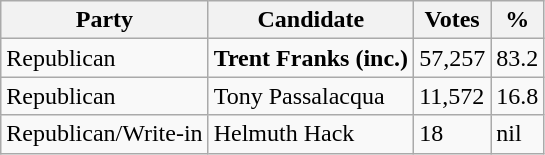<table class="wikitable">
<tr>
<th>Party</th>
<th>Candidate</th>
<th>Votes</th>
<th>%</th>
</tr>
<tr>
<td>Republican</td>
<td><strong>Trent Franks (inc.)</strong></td>
<td>57,257</td>
<td>83.2</td>
</tr>
<tr>
<td>Republican</td>
<td>Tony Passalacqua</td>
<td>11,572</td>
<td>16.8</td>
</tr>
<tr>
<td>Republican/Write-in</td>
<td>Helmuth Hack</td>
<td>18</td>
<td>nil</td>
</tr>
</table>
